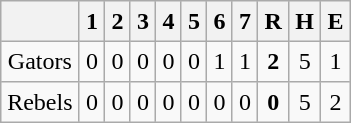<table align = right border="2" cellpadding="4" cellspacing="0" style="margin: 1em 1em 1em 1em; background: #F9F9F9; border: 1px #aaa solid; border-collapse: collapse;">
<tr align=center style="background: #F2F2F2;">
<th></th>
<th>1</th>
<th>2</th>
<th>3</th>
<th>4</th>
<th>5</th>
<th>6</th>
<th>7</th>
<th>R</th>
<th>H</th>
<th>E</th>
</tr>
<tr align=center>
<td>Gators</td>
<td>0</td>
<td>0</td>
<td>0</td>
<td>0</td>
<td>0</td>
<td>1</td>
<td>1</td>
<td><strong>2</strong></td>
<td>5</td>
<td>1</td>
</tr>
<tr align=center>
<td>Rebels</td>
<td>0</td>
<td>0</td>
<td>0</td>
<td>0</td>
<td>0</td>
<td>0</td>
<td>0</td>
<td><strong>0</strong></td>
<td>5</td>
<td>2</td>
</tr>
</table>
